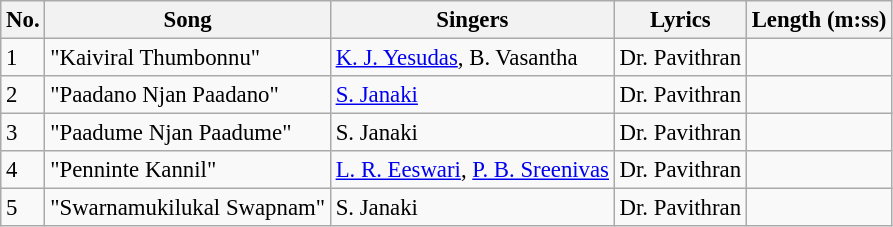<table class="wikitable" style="font-size:95%;">
<tr>
<th>No.</th>
<th>Song</th>
<th>Singers</th>
<th>Lyrics</th>
<th>Length (m:ss)</th>
</tr>
<tr>
<td>1</td>
<td>"Kaiviral Thumbonnu"</td>
<td><a href='#'>K. J. Yesudas</a>, B. Vasantha</td>
<td>Dr. Pavithran</td>
<td></td>
</tr>
<tr>
<td>2</td>
<td>"Paadano Njan Paadano"</td>
<td><a href='#'>S. Janaki</a></td>
<td>Dr. Pavithran</td>
<td></td>
</tr>
<tr>
<td>3</td>
<td>"Paadume Njan Paadume"</td>
<td>S. Janaki</td>
<td>Dr. Pavithran</td>
<td></td>
</tr>
<tr>
<td>4</td>
<td>"Penninte Kannil"</td>
<td><a href='#'>L. R. Eeswari</a>, <a href='#'>P. B. Sreenivas</a></td>
<td>Dr. Pavithran</td>
<td></td>
</tr>
<tr>
<td>5</td>
<td>"Swarnamukilukal Swapnam"</td>
<td>S. Janaki</td>
<td>Dr. Pavithran</td>
<td></td>
</tr>
</table>
